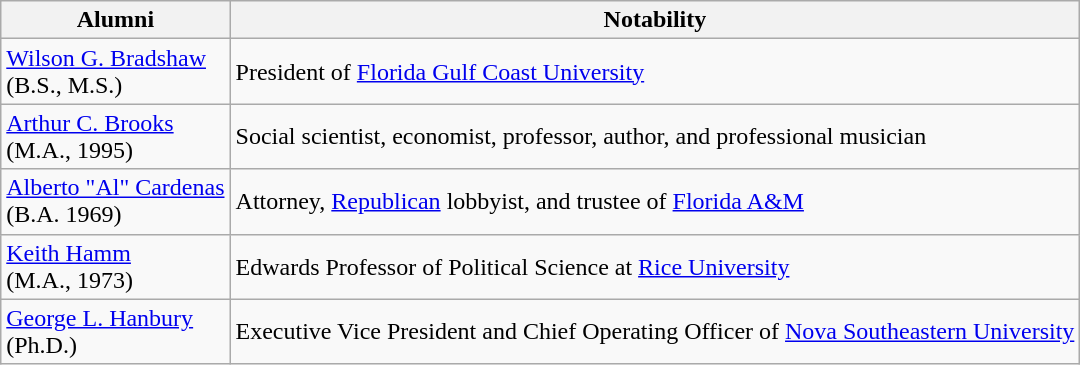<table class="wikitable">
<tr>
<th>Alumni</th>
<th>Notability</th>
</tr>
<tr>
<td><a href='#'>Wilson G. Bradshaw</a> <br>(B.S., M.S.)</td>
<td>President of <a href='#'>Florida Gulf Coast University</a></td>
</tr>
<tr>
<td><a href='#'>Arthur C. Brooks</a> <br>(M.A., 1995)</td>
<td>Social scientist, economist, professor, author, and professional musician</td>
</tr>
<tr>
<td><a href='#'>Alberto "Al" Cardenas</a> <br>(B.A. 1969)</td>
<td>Attorney, <a href='#'>Republican</a> lobbyist, and trustee of <a href='#'>Florida A&M</a></td>
</tr>
<tr>
<td><a href='#'>Keith Hamm</a> <br>(M.A., 1973)</td>
<td>Edwards Professor of Political Science at <a href='#'>Rice University</a></td>
</tr>
<tr>
<td><a href='#'>George L. Hanbury</a> <br>(Ph.D.)</td>
<td>Executive Vice President and Chief Operating Officer of <a href='#'>Nova Southeastern University</a></td>
</tr>
</table>
